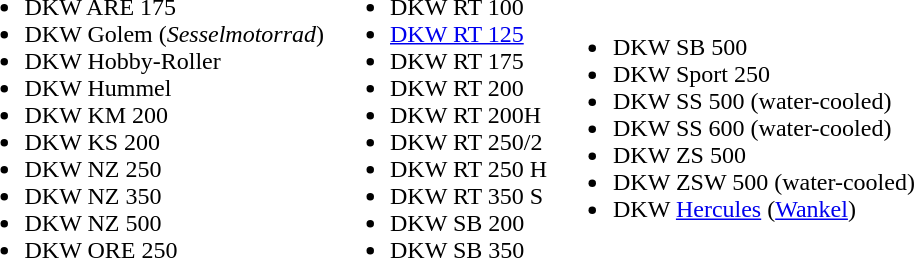<table>
<tr>
<td><br><ul><li>DKW ARE 175</li><li>DKW Golem (<em>Sesselmotorrad</em>)</li><li>DKW Hobby-Roller</li><li>DKW Hummel</li><li>DKW KM 200</li><li>DKW KS 200</li><li>DKW NZ 250</li><li>DKW NZ 350</li><li>DKW NZ 500</li><li>DKW ORE 250</li></ul></td>
<td><br><ul><li>DKW RT 100</li><li><a href='#'>DKW RT 125</a></li><li>DKW RT 175</li><li>DKW RT 200</li><li>DKW RT 200H</li><li>DKW RT 250/2</li><li>DKW RT 250 H</li><li>DKW RT 350 S</li><li>DKW SB 200</li><li>DKW SB 350</li></ul></td>
<td><br><ul><li>DKW SB 500</li><li>DKW Sport 250</li><li>DKW SS 500 (water-cooled)</li><li>DKW SS 600 (water-cooled)</li><li>DKW ZS 500</li><li>DKW ZSW 500 (water-cooled)</li><li>DKW <a href='#'>Hercules</a> (<a href='#'>Wankel</a>)</li></ul></td>
</tr>
</table>
